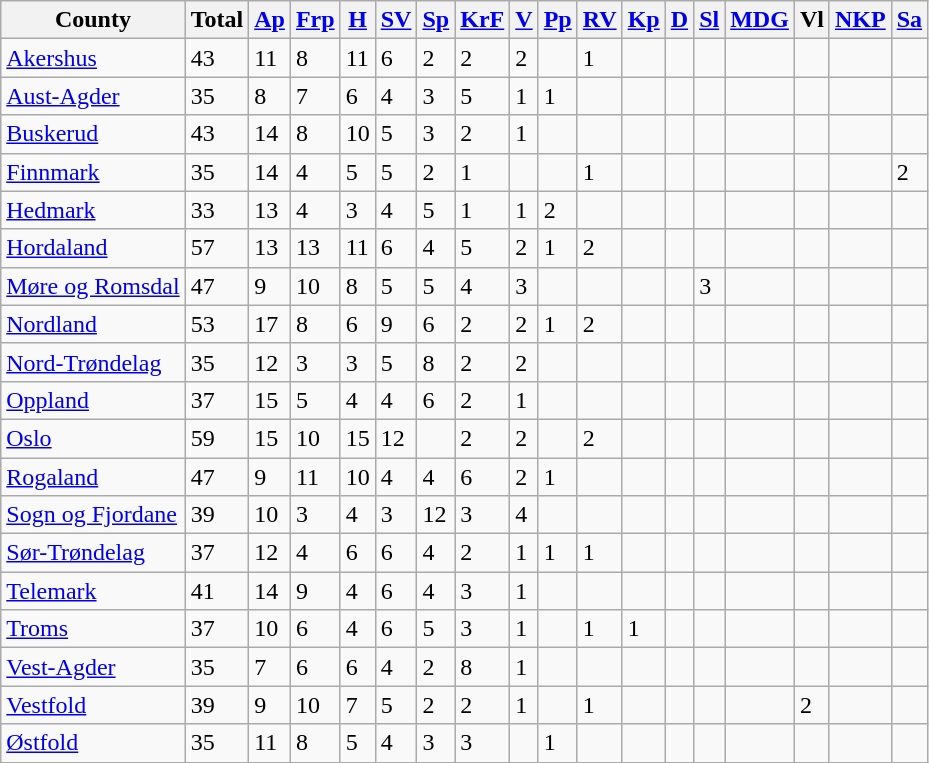<table class=wikitable>
<tr>
<th>County</th>
<th>Total</th>
<th><a href='#'>Ap</a></th>
<th><a href='#'>Frp</a></th>
<th><a href='#'>H</a></th>
<th><a href='#'>SV</a></th>
<th><a href='#'>Sp</a></th>
<th><a href='#'>KrF</a></th>
<th><a href='#'>V</a></th>
<th><a href='#'>Pp</a></th>
<th><a href='#'>RV</a></th>
<th><a href='#'>Kp</a></th>
<th><a href='#'>D</a></th>
<th><a href='#'>Sl</a></th>
<th><a href='#'>MDG</a></th>
<th>Vl</th>
<th><a href='#'>NKP</a></th>
<th><a href='#'>Sa</a></th>
</tr>
<tr>
<td><a href='#'>Akershus</a></td>
<td>43</td>
<td>11</td>
<td>8</td>
<td>11</td>
<td>6</td>
<td>2</td>
<td>2</td>
<td>2</td>
<td></td>
<td>1</td>
<td></td>
<td></td>
<td></td>
<td></td>
<td></td>
<td></td>
<td></td>
</tr>
<tr>
<td><a href='#'>Aust-Agder</a></td>
<td>35</td>
<td>8</td>
<td>7</td>
<td>6</td>
<td>4</td>
<td>3</td>
<td>5</td>
<td>1</td>
<td>1</td>
<td></td>
<td></td>
<td></td>
<td></td>
<td></td>
<td></td>
<td></td>
<td></td>
</tr>
<tr>
<td><a href='#'>Buskerud</a></td>
<td>43</td>
<td>14</td>
<td>8</td>
<td>10</td>
<td>5</td>
<td>3</td>
<td>2</td>
<td>1</td>
<td></td>
<td></td>
<td></td>
<td></td>
<td></td>
<td></td>
<td></td>
<td></td>
<td></td>
</tr>
<tr>
<td><a href='#'>Finnmark</a></td>
<td>35</td>
<td>14</td>
<td>4</td>
<td>5</td>
<td>5</td>
<td>2</td>
<td>1</td>
<td></td>
<td></td>
<td>1</td>
<td></td>
<td></td>
<td></td>
<td></td>
<td></td>
<td></td>
<td>2</td>
</tr>
<tr>
<td><a href='#'>Hedmark</a></td>
<td>33</td>
<td>13</td>
<td>4</td>
<td>3</td>
<td>4</td>
<td>5</td>
<td>1</td>
<td>1</td>
<td>2</td>
<td></td>
<td></td>
<td></td>
<td></td>
<td></td>
<td></td>
<td></td>
<td></td>
</tr>
<tr>
<td><a href='#'>Hordaland</a></td>
<td>57</td>
<td>13</td>
<td>13</td>
<td>11</td>
<td>6</td>
<td>4</td>
<td>5</td>
<td>2</td>
<td>1</td>
<td>2</td>
<td></td>
<td></td>
<td></td>
<td></td>
<td></td>
<td></td>
<td></td>
</tr>
<tr>
<td><a href='#'>Møre og Romsdal</a></td>
<td>47</td>
<td>9</td>
<td>10</td>
<td>8</td>
<td>5</td>
<td>5</td>
<td>4</td>
<td>3</td>
<td></td>
<td></td>
<td></td>
<td></td>
<td>3</td>
<td></td>
<td></td>
<td></td>
<td></td>
</tr>
<tr>
<td><a href='#'>Nordland</a></td>
<td>53</td>
<td>17</td>
<td>8</td>
<td>6</td>
<td>9</td>
<td>6</td>
<td>2</td>
<td>2</td>
<td>1</td>
<td>2</td>
<td></td>
<td></td>
<td></td>
<td></td>
<td></td>
<td></td>
<td></td>
</tr>
<tr>
<td><a href='#'>Nord-Trøndelag</a></td>
<td>35</td>
<td>12</td>
<td>3</td>
<td>3</td>
<td>5</td>
<td>8</td>
<td>2</td>
<td>2</td>
<td></td>
<td></td>
<td></td>
<td></td>
<td></td>
<td></td>
<td></td>
<td></td>
<td></td>
</tr>
<tr>
<td><a href='#'>Oppland</a></td>
<td>37</td>
<td>15</td>
<td>5</td>
<td>4</td>
<td>4</td>
<td>6</td>
<td>2</td>
<td>1</td>
<td></td>
<td></td>
<td></td>
<td></td>
<td></td>
<td></td>
<td></td>
<td></td>
<td></td>
</tr>
<tr>
<td><a href='#'>Oslo</a></td>
<td>59</td>
<td>15</td>
<td>10</td>
<td>15</td>
<td>12</td>
<td></td>
<td>2</td>
<td>2</td>
<td></td>
<td>2</td>
<td></td>
<td></td>
<td></td>
<td></td>
<td></td>
<td></td>
<td></td>
</tr>
<tr>
<td><a href='#'>Rogaland</a></td>
<td>47</td>
<td>9</td>
<td>11</td>
<td>10</td>
<td>4</td>
<td>4</td>
<td>6</td>
<td>2</td>
<td>1</td>
<td></td>
<td></td>
<td></td>
<td></td>
<td></td>
<td></td>
<td></td>
<td></td>
</tr>
<tr>
<td><a href='#'>Sogn og Fjordane</a></td>
<td>39</td>
<td>10</td>
<td>3</td>
<td>4</td>
<td>3</td>
<td>12</td>
<td>3</td>
<td>4</td>
<td></td>
<td></td>
<td></td>
<td></td>
<td></td>
<td></td>
<td></td>
<td></td>
<td></td>
</tr>
<tr>
<td><a href='#'>Sør-Trøndelag</a></td>
<td>37</td>
<td>12</td>
<td>4</td>
<td>6</td>
<td>6</td>
<td>4</td>
<td>2</td>
<td>1</td>
<td>1</td>
<td>1</td>
<td></td>
<td></td>
<td></td>
<td></td>
<td></td>
<td></td>
<td></td>
</tr>
<tr>
<td><a href='#'>Telemark</a></td>
<td>41</td>
<td>14</td>
<td>9</td>
<td>4</td>
<td>6</td>
<td>4</td>
<td>3</td>
<td>1</td>
<td></td>
<td></td>
<td></td>
<td></td>
<td></td>
<td></td>
<td></td>
<td></td>
<td></td>
</tr>
<tr>
<td><a href='#'>Troms</a></td>
<td>37</td>
<td>10</td>
<td>6</td>
<td>4</td>
<td>6</td>
<td>5</td>
<td>3</td>
<td>1</td>
<td></td>
<td>1</td>
<td>1</td>
<td></td>
<td></td>
<td></td>
<td></td>
<td></td>
<td></td>
</tr>
<tr>
<td><a href='#'>Vest-Agder</a></td>
<td>35</td>
<td>7</td>
<td>6</td>
<td>6</td>
<td>4</td>
<td>2</td>
<td>8</td>
<td>1</td>
<td></td>
<td></td>
<td></td>
<td></td>
<td></td>
<td></td>
<td></td>
<td></td>
<td></td>
</tr>
<tr>
<td><a href='#'>Vestfold</a></td>
<td>39</td>
<td>9</td>
<td>10</td>
<td>7</td>
<td>5</td>
<td>2</td>
<td>2</td>
<td>1</td>
<td></td>
<td>1</td>
<td></td>
<td></td>
<td></td>
<td></td>
<td>2</td>
<td></td>
<td></td>
</tr>
<tr>
<td><a href='#'>Østfold</a></td>
<td>35</td>
<td>11</td>
<td>8</td>
<td>5</td>
<td>4</td>
<td>3</td>
<td>3</td>
<td></td>
<td>1</td>
<td></td>
<td></td>
<td></td>
<td></td>
<td></td>
<td></td>
<td></td>
<td></td>
</tr>
</table>
